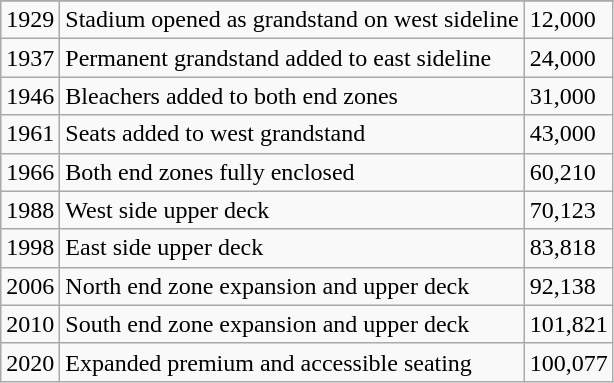<table class="wikitable">
<tr>
</tr>
<tr>
<td>1929</td>
<td>Stadium opened as grandstand on west sideline</td>
<td>12,000</td>
</tr>
<tr>
<td>1937</td>
<td>Permanent grandstand added to east sideline</td>
<td>24,000</td>
</tr>
<tr>
<td>1946</td>
<td>Bleachers added to both end zones</td>
<td>31,000</td>
</tr>
<tr>
<td>1961</td>
<td>Seats added to west grandstand</td>
<td>43,000</td>
</tr>
<tr>
<td>1966</td>
<td>Both end zones fully enclosed</td>
<td>60,210</td>
</tr>
<tr>
<td>1988</td>
<td>West side upper deck</td>
<td>70,123</td>
</tr>
<tr>
<td>1998</td>
<td>East side upper deck</td>
<td>83,818</td>
</tr>
<tr>
<td>2006</td>
<td>North end zone expansion and upper deck</td>
<td>92,138</td>
</tr>
<tr>
<td>2010</td>
<td>South end zone expansion and upper deck</td>
<td>101,821</td>
</tr>
<tr>
<td>2020</td>
<td>Expanded premium and accessible seating</td>
<td>100,077</td>
</tr>
</table>
